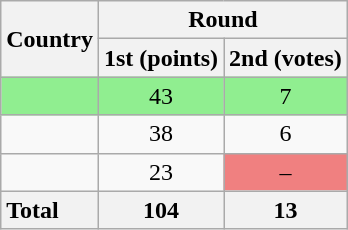<table class="wikitable" style="text-align: center;">
<tr>
<th rowspan=2>Country</th>
<th colspan=2>Round</th>
</tr>
<tr>
<th>1st (points)</th>
<th>2nd (votes)</th>
</tr>
<tr style="background:#90ee90;">
<td style="text-align:left;"></td>
<td>43</td>
<td>7</td>
</tr>
<tr>
<td style="text-align:left;"></td>
<td>38</td>
<td>6</td>
</tr>
<tr>
<td style="text-align:left;"></td>
<td>23</td>
<td style="background:#f08080;">–</td>
</tr>
<tr>
<th style="text-align:left;">Total</th>
<th>104</th>
<th>13</th>
</tr>
</table>
